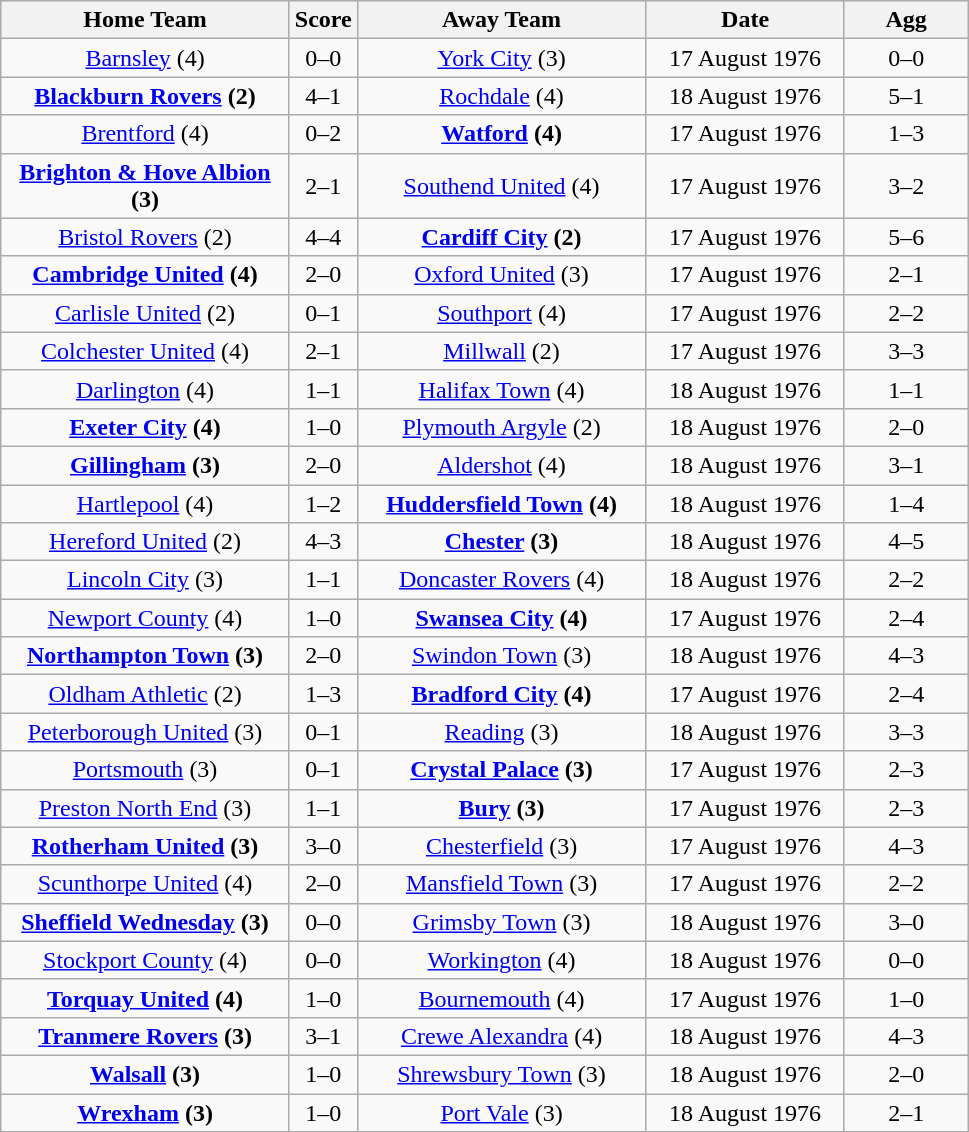<table class="wikitable" style="text-align:center;">
<tr>
<th width=185>Home Team</th>
<th width=20>Score</th>
<th width=185>Away Team</th>
<th width= 125>Date</th>
<th width= 75>Agg</th>
</tr>
<tr>
<td><a href='#'>Barnsley</a> (4)</td>
<td>0–0</td>
<td><a href='#'>York City</a> (3)</td>
<td>17 August 1976</td>
<td>0–0</td>
</tr>
<tr>
<td><strong><a href='#'>Blackburn Rovers</a> (2)</strong></td>
<td>4–1</td>
<td><a href='#'>Rochdale</a> (4)</td>
<td>18 August 1976</td>
<td>5–1</td>
</tr>
<tr>
<td><a href='#'>Brentford</a> (4)</td>
<td>0–2</td>
<td><strong><a href='#'>Watford</a> (4)</strong></td>
<td>17 August 1976</td>
<td>1–3</td>
</tr>
<tr>
<td><strong><a href='#'>Brighton & Hove Albion</a> (3)</strong></td>
<td>2–1</td>
<td><a href='#'>Southend United</a> (4)</td>
<td>17 August 1976</td>
<td>3–2</td>
</tr>
<tr>
<td><a href='#'>Bristol Rovers</a> (2)</td>
<td>4–4</td>
<td><strong><a href='#'>Cardiff City</a> (2)</strong></td>
<td>17 August 1976</td>
<td>5–6</td>
</tr>
<tr>
<td><strong><a href='#'>Cambridge United</a> (4)</strong></td>
<td>2–0</td>
<td><a href='#'>Oxford United</a> (3)</td>
<td>17 August 1976</td>
<td>2–1</td>
</tr>
<tr>
<td><a href='#'>Carlisle United</a> (2)</td>
<td>0–1</td>
<td><a href='#'>Southport</a> (4)</td>
<td>17 August 1976</td>
<td>2–2</td>
</tr>
<tr>
<td><a href='#'>Colchester United</a> (4)</td>
<td>2–1</td>
<td><a href='#'>Millwall</a> (2)</td>
<td>17 August 1976</td>
<td>3–3</td>
</tr>
<tr>
<td><a href='#'>Darlington</a> (4)</td>
<td>1–1</td>
<td><a href='#'>Halifax Town</a> (4)</td>
<td>18 August 1976</td>
<td>1–1</td>
</tr>
<tr>
<td><strong><a href='#'>Exeter City</a> (4)</strong></td>
<td>1–0</td>
<td><a href='#'>Plymouth Argyle</a> (2)</td>
<td>18 August 1976</td>
<td>2–0</td>
</tr>
<tr>
<td><strong><a href='#'>Gillingham</a> (3)</strong></td>
<td>2–0</td>
<td><a href='#'>Aldershot</a> (4)</td>
<td>18 August 1976</td>
<td>3–1</td>
</tr>
<tr>
<td><a href='#'>Hartlepool</a> (4)</td>
<td>1–2</td>
<td><strong><a href='#'>Huddersfield Town</a> (4)</strong></td>
<td>18 August 1976</td>
<td>1–4</td>
</tr>
<tr>
<td><a href='#'>Hereford United</a> (2)</td>
<td>4–3</td>
<td><strong><a href='#'>Chester</a> (3)</strong></td>
<td>18 August 1976</td>
<td>4–5</td>
</tr>
<tr>
<td><a href='#'>Lincoln City</a> (3)</td>
<td>1–1</td>
<td><a href='#'>Doncaster Rovers</a> (4)</td>
<td>18 August 1976</td>
<td>2–2</td>
</tr>
<tr>
<td><a href='#'>Newport County</a> (4)</td>
<td>1–0</td>
<td><strong><a href='#'>Swansea City</a> (4)</strong></td>
<td>17 August 1976</td>
<td>2–4</td>
</tr>
<tr>
<td><strong><a href='#'>Northampton Town</a> (3)</strong></td>
<td>2–0</td>
<td><a href='#'>Swindon Town</a> (3)</td>
<td>18 August 1976</td>
<td>4–3</td>
</tr>
<tr>
<td><a href='#'>Oldham Athletic</a> (2)</td>
<td>1–3</td>
<td><strong><a href='#'>Bradford City</a> (4)</strong></td>
<td>17 August 1976</td>
<td>2–4</td>
</tr>
<tr>
<td><a href='#'>Peterborough United</a> (3)</td>
<td>0–1</td>
<td><a href='#'>Reading</a> (3)</td>
<td>18 August 1976</td>
<td>3–3</td>
</tr>
<tr>
<td><a href='#'>Portsmouth</a> (3)</td>
<td>0–1</td>
<td><strong><a href='#'>Crystal Palace</a> (3)</strong></td>
<td>17 August 1976</td>
<td>2–3</td>
</tr>
<tr>
<td><a href='#'>Preston North End</a> (3)</td>
<td>1–1</td>
<td><strong><a href='#'>Bury</a> (3)</strong></td>
<td>17 August 1976</td>
<td>2–3</td>
</tr>
<tr>
<td><strong><a href='#'>Rotherham United</a> (3)</strong></td>
<td>3–0</td>
<td><a href='#'>Chesterfield</a> (3)</td>
<td>17 August 1976</td>
<td>4–3</td>
</tr>
<tr>
<td><a href='#'>Scunthorpe United</a> (4)</td>
<td>2–0</td>
<td><a href='#'>Mansfield Town</a> (3)</td>
<td>17 August 1976</td>
<td>2–2</td>
</tr>
<tr>
<td><strong><a href='#'>Sheffield Wednesday</a> (3)</strong></td>
<td>0–0</td>
<td><a href='#'>Grimsby Town</a> (3)</td>
<td>18 August 1976</td>
<td>3–0</td>
</tr>
<tr>
<td><a href='#'>Stockport County</a> (4)</td>
<td>0–0</td>
<td><a href='#'>Workington</a> (4)</td>
<td>18 August 1976</td>
<td>0–0</td>
</tr>
<tr>
<td><strong><a href='#'>Torquay United</a> (4)</strong></td>
<td>1–0</td>
<td><a href='#'>Bournemouth</a> (4)</td>
<td>17 August 1976</td>
<td>1–0</td>
</tr>
<tr>
<td><strong><a href='#'>Tranmere Rovers</a> (3)</strong></td>
<td>3–1</td>
<td><a href='#'>Crewe Alexandra</a> (4)</td>
<td>18 August 1976</td>
<td>4–3</td>
</tr>
<tr>
<td><strong><a href='#'>Walsall</a> (3)</strong></td>
<td>1–0</td>
<td><a href='#'>Shrewsbury Town</a> (3)</td>
<td>18 August 1976</td>
<td>2–0</td>
</tr>
<tr>
<td><strong><a href='#'>Wrexham</a> (3)</strong></td>
<td>1–0</td>
<td><a href='#'>Port Vale</a> (3)</td>
<td>18 August 1976</td>
<td>2–1</td>
</tr>
<tr>
</tr>
</table>
